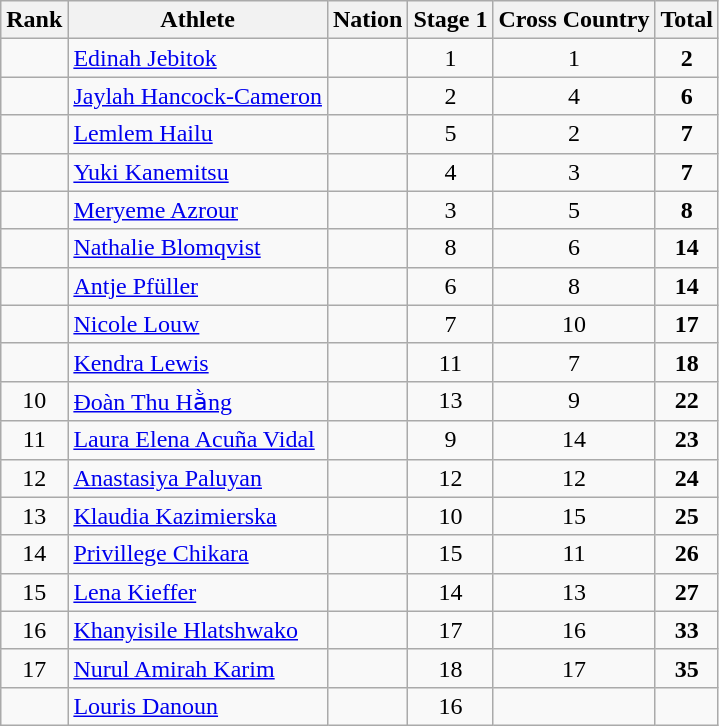<table class="wikitable sortable" style="text-align:center">
<tr>
<th>Rank</th>
<th>Athlete</th>
<th>Nation</th>
<th>Stage 1</th>
<th>Cross Country</th>
<th>Total</th>
</tr>
<tr>
<td></td>
<td align=left><a href='#'>Edinah Jebitok</a></td>
<td align=left></td>
<td>1</td>
<td>1</td>
<td><strong>2</strong></td>
</tr>
<tr>
<td></td>
<td align=left><a href='#'>Jaylah Hancock-Cameron</a></td>
<td align=left></td>
<td>2</td>
<td>4</td>
<td><strong>6</strong></td>
</tr>
<tr>
<td></td>
<td align=left><a href='#'>Lemlem Hailu</a></td>
<td align=left></td>
<td>5</td>
<td>2</td>
<td><strong>7</strong></td>
</tr>
<tr>
<td></td>
<td align=left><a href='#'>Yuki Kanemitsu</a></td>
<td align=left></td>
<td>4</td>
<td>3</td>
<td><strong>7</strong></td>
</tr>
<tr>
<td></td>
<td align=left><a href='#'>Meryeme Azrour</a></td>
<td align=left></td>
<td>3</td>
<td>5</td>
<td><strong>8</strong></td>
</tr>
<tr>
<td></td>
<td align=left><a href='#'>Nathalie Blomqvist</a></td>
<td align=left></td>
<td>8</td>
<td>6</td>
<td><strong>14</strong></td>
</tr>
<tr>
<td></td>
<td align=left><a href='#'>Antje Pfüller</a></td>
<td align=left></td>
<td>6</td>
<td>8</td>
<td><strong>14</strong></td>
</tr>
<tr>
<td></td>
<td align=left><a href='#'>Nicole Louw</a></td>
<td align=left></td>
<td>7</td>
<td>10</td>
<td><strong>17</strong></td>
</tr>
<tr>
<td></td>
<td align=left><a href='#'>Kendra Lewis</a></td>
<td align=left></td>
<td>11</td>
<td>7</td>
<td><strong>18</strong></td>
</tr>
<tr>
<td>10</td>
<td align=left><a href='#'>Đoàn Thu Hằng</a></td>
<td align=left></td>
<td>13</td>
<td>9</td>
<td><strong>22</strong></td>
</tr>
<tr>
<td>11</td>
<td align=left><a href='#'>Laura Elena Acuña Vidal</a></td>
<td align=left></td>
<td>9</td>
<td>14</td>
<td><strong>23</strong></td>
</tr>
<tr>
<td>12</td>
<td align=left><a href='#'>Anastasiya Paluyan</a></td>
<td align=left></td>
<td>12</td>
<td>12</td>
<td><strong>24</strong></td>
</tr>
<tr>
<td>13</td>
<td align=left><a href='#'>Klaudia Kazimierska</a></td>
<td align=left></td>
<td>10</td>
<td>15</td>
<td><strong>25</strong></td>
</tr>
<tr>
<td>14</td>
<td align=left><a href='#'>Privillege Chikara</a></td>
<td align=left></td>
<td>15</td>
<td>11</td>
<td><strong>26</strong></td>
</tr>
<tr>
<td>15</td>
<td align=left><a href='#'>Lena Kieffer</a></td>
<td align=left></td>
<td>14</td>
<td>13</td>
<td><strong>27</strong></td>
</tr>
<tr>
<td>16</td>
<td align=left><a href='#'>Khanyisile Hlatshwako</a></td>
<td align=left></td>
<td>17</td>
<td>16</td>
<td><strong>33</strong></td>
</tr>
<tr>
<td>17</td>
<td align=left><a href='#'>Nurul Amirah Karim</a></td>
<td align=left></td>
<td>18</td>
<td>17</td>
<td><strong>35</strong></td>
</tr>
<tr>
<td></td>
<td align=left><a href='#'>Louris Danoun</a></td>
<td align=left></td>
<td>16</td>
<td></td>
<td></td>
</tr>
</table>
